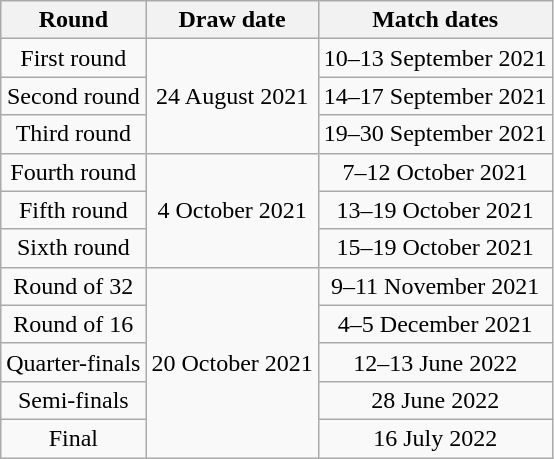<table class="wikitable" style="text-align:center">
<tr>
<th>Round</th>
<th>Draw date</th>
<th>Match dates</th>
</tr>
<tr>
<td>First round</td>
<td rowspan=3>24 August 2021</td>
<td>10–13 September 2021</td>
</tr>
<tr>
<td>Second round</td>
<td>14–17 September 2021</td>
</tr>
<tr>
<td>Third round</td>
<td>19–30 September 2021</td>
</tr>
<tr>
<td>Fourth round</td>
<td rowspan=3>4 October 2021</td>
<td>7–12 October 2021</td>
</tr>
<tr>
<td>Fifth round</td>
<td>13–19 October 2021</td>
</tr>
<tr>
<td>Sixth round</td>
<td>15–19 October 2021</td>
</tr>
<tr>
<td>Round of 32</td>
<td rowspan=5>20 October 2021</td>
<td>9–11 November 2021</td>
</tr>
<tr>
<td>Round of 16</td>
<td>4–5 December 2021</td>
</tr>
<tr>
<td>Quarter-finals</td>
<td>12–13 June 2022</td>
</tr>
<tr>
<td>Semi-finals</td>
<td>28 June 2022</td>
</tr>
<tr>
<td>Final</td>
<td>16 July 2022</td>
</tr>
</table>
